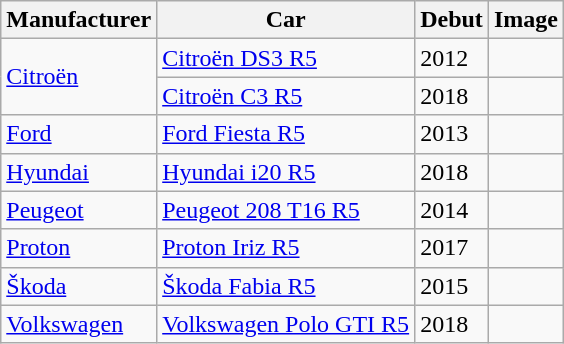<table class="wikitable">
<tr>
<th>Manufacturer</th>
<th>Car</th>
<th>Debut</th>
<th>Image</th>
</tr>
<tr>
<td rowspan=2> <a href='#'>Citroën</a></td>
<td><a href='#'>Citroën DS3 R5</a></td>
<td>2012</td>
<td></td>
</tr>
<tr>
<td><a href='#'>Citroën C3 R5</a></td>
<td>2018</td>
<td></td>
</tr>
<tr>
<td> <a href='#'>Ford</a></td>
<td><a href='#'>Ford Fiesta R5</a></td>
<td>2013</td>
<td></td>
</tr>
<tr>
<td> <a href='#'>Hyundai</a></td>
<td><a href='#'>Hyundai i20 R5</a></td>
<td>2018</td>
<td></td>
</tr>
<tr>
<td> <a href='#'>Peugeot</a></td>
<td><a href='#'>Peugeot 208 T16 R5</a></td>
<td>2014</td>
<td></td>
</tr>
<tr>
<td> <a href='#'>Proton</a></td>
<td><a href='#'>Proton Iriz R5</a></td>
<td>2017</td>
<td></td>
</tr>
<tr>
<td> <a href='#'>Škoda</a></td>
<td><a href='#'>Škoda Fabia R5</a></td>
<td>2015</td>
<td></td>
</tr>
<tr>
<td> <a href='#'>Volkswagen</a></td>
<td><a href='#'>Volkswagen Polo GTI R5</a></td>
<td>2018</td>
<td></td>
</tr>
</table>
